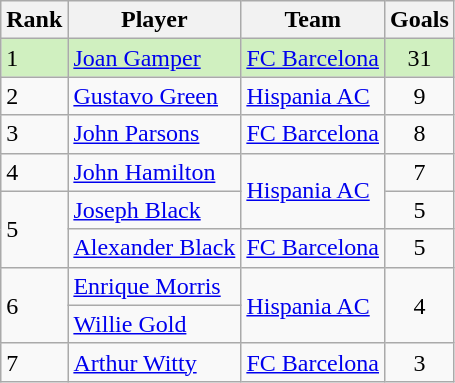<table class="wikitable">
<tr>
<th>Rank</th>
<th>Player</th>
<th>Team</th>
<th>Goals</th>
</tr>
<tr bgcolor="D0F0C0">
<td>1</td>
<td><a href='#'>Joan Gamper</a></td>
<td><a href='#'>FC Barcelona</a></td>
<td align="center">31</td>
</tr>
<tr>
<td>2</td>
<td><a href='#'>Gustavo Green</a></td>
<td><a href='#'>Hispania AC</a></td>
<td align="center">9</td>
</tr>
<tr>
<td>3</td>
<td><a href='#'>John Parsons</a></td>
<td><a href='#'>FC Barcelona</a></td>
<td align="center">8</td>
</tr>
<tr>
<td>4</td>
<td><a href='#'>John Hamilton</a></td>
<td rowspan=2><a href='#'>Hispania AC</a></td>
<td align="center">7</td>
</tr>
<tr>
<td rowspan=2>5</td>
<td><a href='#'>Joseph Black</a></td>
<td align="center">5</td>
</tr>
<tr>
<td><a href='#'>Alexander Black</a></td>
<td><a href='#'>FC Barcelona</a></td>
<td align="center">5</td>
</tr>
<tr>
<td rowspan=2>6</td>
<td><a href='#'>Enrique Morris</a></td>
<td rowspan=2><a href='#'>Hispania AC</a></td>
<td rowspan=2 align="center">4</td>
</tr>
<tr>
<td><a href='#'>Willie Gold</a></td>
</tr>
<tr>
<td>7</td>
<td><a href='#'>Arthur Witty</a></td>
<td><a href='#'>FC Barcelona</a></td>
<td align="center">3</td>
</tr>
</table>
